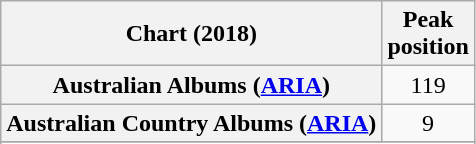<table class="wikitable sortable plainrowheaders" style="text-align:center">
<tr>
<th scope="col">Chart (2018)</th>
<th scope="col">Peak<br>position</th>
</tr>
<tr>
<th scope="row">Australian Albums (<a href='#'>ARIA</a>)</th>
<td align="center">119</td>
</tr>
<tr>
<th scope="row">Australian Country Albums (<a href='#'>ARIA</a>)</th>
<td>9</td>
</tr>
<tr>
</tr>
<tr>
</tr>
<tr>
</tr>
<tr>
</tr>
<tr>
</tr>
<tr>
</tr>
</table>
